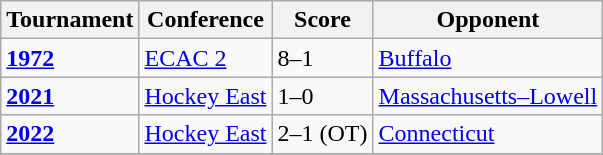<table class="wikitable">
<tr>
<th>Tournament</th>
<th>Conference</th>
<th>Score</th>
<th>Opponent</th>
</tr>
<tr>
<td><strong><a href='#'>1972</a></strong></td>
<td><a href='#'>ECAC 2</a></td>
<td>8–1</td>
<td><a href='#'>Buffalo</a></td>
</tr>
<tr>
<td><strong><a href='#'>2021</a></strong></td>
<td><a href='#'>Hockey East</a></td>
<td>1–0</td>
<td><a href='#'>Massachusetts–Lowell</a></td>
</tr>
<tr>
<td><strong><a href='#'>2022</a></strong></td>
<td><a href='#'>Hockey East</a></td>
<td>2–1 (OT)</td>
<td><a href='#'>Connecticut</a></td>
</tr>
<tr>
</tr>
</table>
